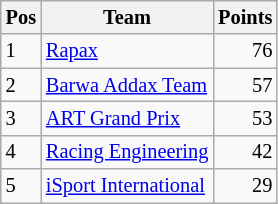<table class="wikitable" style="font-size: 85%;">
<tr>
<th>Pos</th>
<th>Team</th>
<th>Points</th>
</tr>
<tr>
<td>1</td>
<td> <a href='#'>Rapax</a></td>
<td align="right">76</td>
</tr>
<tr>
<td>2</td>
<td> <a href='#'>Barwa Addax Team</a></td>
<td align="right">57</td>
</tr>
<tr>
<td>3</td>
<td> <a href='#'>ART Grand Prix</a></td>
<td align="right">53</td>
</tr>
<tr>
<td>4</td>
<td> <a href='#'>Racing Engineering</a></td>
<td align="right">42</td>
</tr>
<tr>
<td>5</td>
<td> <a href='#'>iSport International</a></td>
<td align="right">29</td>
</tr>
</table>
